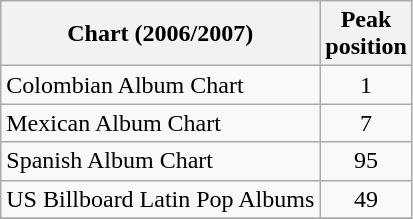<table class="wikitable">
<tr>
<th align="left">Chart (2006/2007)</th>
<th align="left">Peak<br>position</th>
</tr>
<tr>
<td>Colombian Album Chart</td>
<td align="center">1</td>
</tr>
<tr>
<td>Mexican Album Chart</td>
<td align="center">7</td>
</tr>
<tr>
<td>Spanish Album Chart</td>
<td align="center">95</td>
</tr>
<tr>
<td>US Billboard Latin Pop Albums</td>
<td align="center">49</td>
</tr>
<tr>
</tr>
</table>
